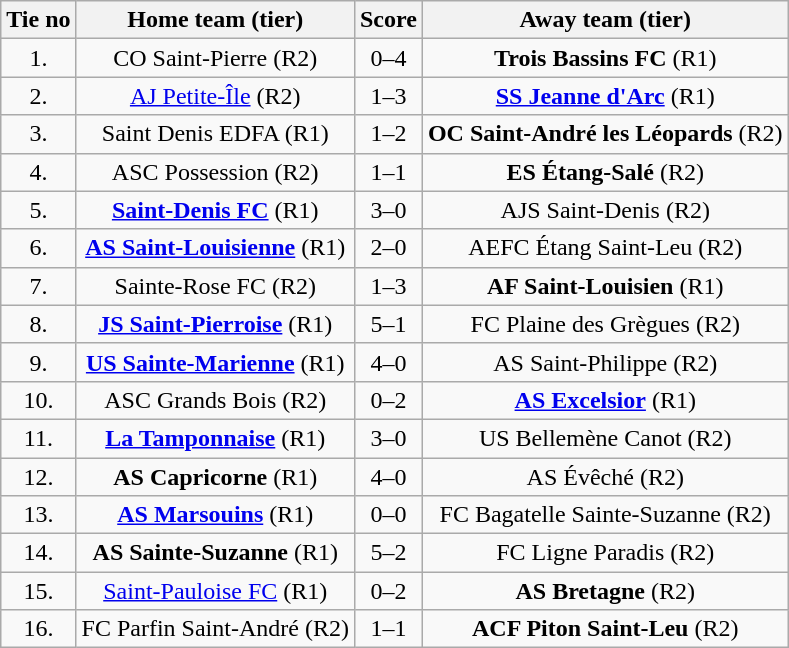<table class="wikitable" style="text-align: center">
<tr>
<th>Tie no</th>
<th>Home team (tier)</th>
<th>Score</th>
<th>Away team (tier)</th>
</tr>
<tr>
<td>1.</td>
<td> CO Saint-Pierre (R2)</td>
<td>0–4</td>
<td><strong>Trois Bassins FC</strong> (R1) </td>
</tr>
<tr>
<td>2.</td>
<td> <a href='#'>AJ Petite-Île</a> (R2)</td>
<td>1–3</td>
<td><strong><a href='#'>SS Jeanne d'Arc</a></strong> (R1) </td>
</tr>
<tr>
<td>3.</td>
<td> Saint Denis EDFA (R1)</td>
<td>1–2</td>
<td><strong>OC Saint-André les Léopards</strong> (R2) </td>
</tr>
<tr>
<td>4.</td>
<td> ASC Possession (R2)</td>
<td>1–1 </td>
<td><strong>ES Étang-Salé</strong> (R2) </td>
</tr>
<tr>
<td>5.</td>
<td> <strong><a href='#'>Saint-Denis FC</a></strong> (R1)</td>
<td>3–0</td>
<td>AJS Saint-Denis (R2) </td>
</tr>
<tr>
<td>6.</td>
<td> <strong><a href='#'>AS Saint-Louisienne</a></strong> (R1)</td>
<td>2–0</td>
<td>AEFC Étang Saint-Leu (R2) </td>
</tr>
<tr>
<td>7.</td>
<td> Sainte-Rose FC (R2)</td>
<td>1–3</td>
<td><strong>AF Saint-Louisien</strong> (R1) </td>
</tr>
<tr>
<td>8.</td>
<td> <strong><a href='#'>JS Saint-Pierroise</a></strong> (R1)</td>
<td>5–1</td>
<td>FC Plaine des Grègues (R2) </td>
</tr>
<tr>
<td>9.</td>
<td> <strong><a href='#'>US Sainte-Marienne</a></strong> (R1)</td>
<td>4–0</td>
<td>AS Saint-Philippe (R2) </td>
</tr>
<tr>
<td>10.</td>
<td> ASC Grands Bois (R2)</td>
<td>0–2</td>
<td><strong><a href='#'>AS Excelsior</a></strong> (R1) </td>
</tr>
<tr>
<td>11.</td>
<td> <strong><a href='#'>La Tamponnaise</a></strong> (R1)</td>
<td>3–0</td>
<td>US Bellemène Canot (R2) </td>
</tr>
<tr>
<td>12.</td>
<td> <strong>AS Capricorne</strong> (R1)</td>
<td>4–0</td>
<td>AS Évêché (R2) </td>
</tr>
<tr>
<td>13.</td>
<td> <strong><a href='#'>AS Marsouins</a></strong> (R1)</td>
<td>0–0 </td>
<td>FC Bagatelle Sainte-Suzanne (R2) </td>
</tr>
<tr>
<td>14.</td>
<td> <strong>AS Sainte-Suzanne</strong> (R1)</td>
<td>5–2</td>
<td>FC Ligne Paradis (R2) </td>
</tr>
<tr>
<td>15.</td>
<td> <a href='#'>Saint-Pauloise FC</a> (R1)</td>
<td>0–2</td>
<td><strong>AS Bretagne</strong> (R2) </td>
</tr>
<tr>
<td>16.</td>
<td> FC Parfin Saint-André (R2)</td>
<td>1–1 </td>
<td><strong>ACF Piton Saint-Leu</strong> (R2) </td>
</tr>
</table>
